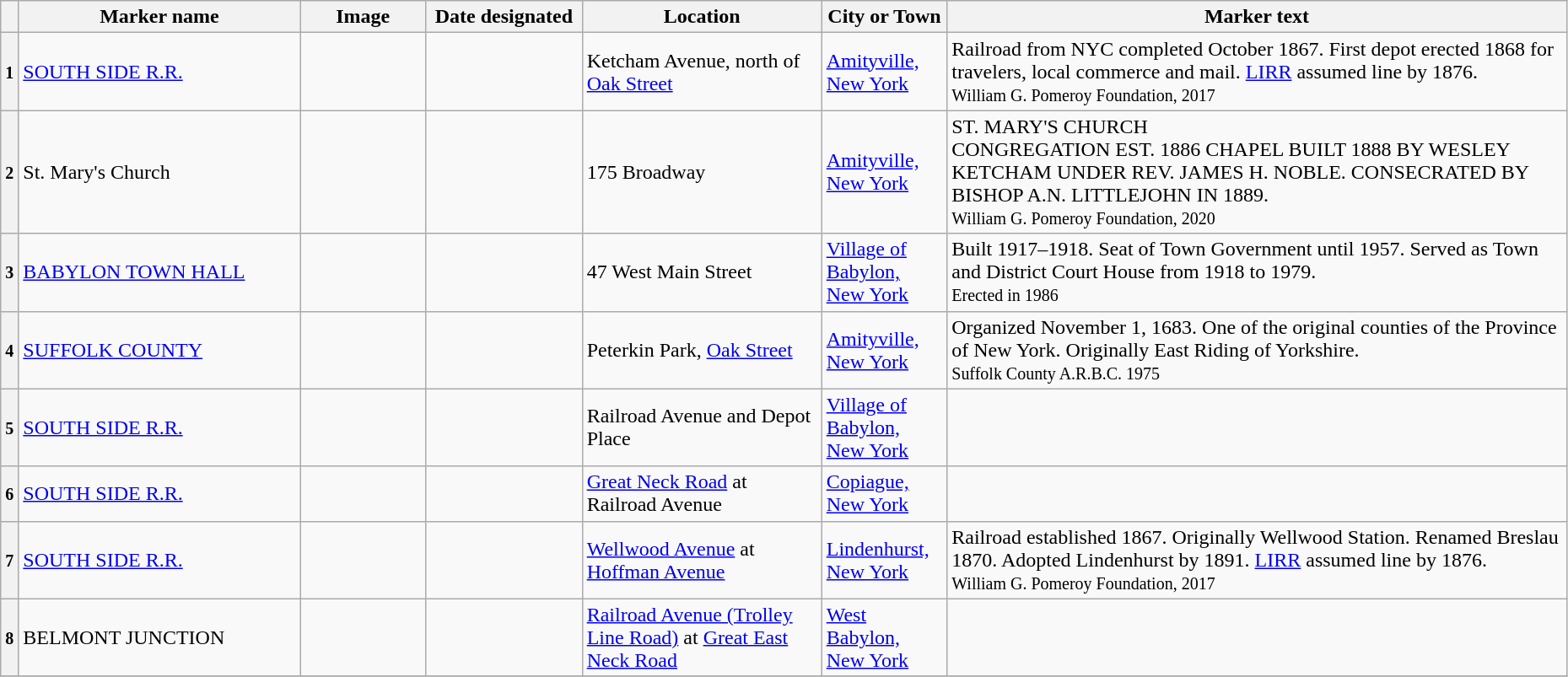<table class="wikitable sortable" style="width:98%">
<tr>
<th></th>
<th width = 18% ><strong>Marker name</strong></th>
<th width = 8% class="unsortable" ><strong>Image</strong></th>
<th width = 10% ><strong>Date designated</strong></th>
<th><strong>Location</strong></th>
<th width = 8% ><strong>City or Town</strong></th>
<th class="unsortable" ><strong>Marker text</strong></th>
</tr>
<tr ->
<th><small>1</small></th>
<td><a href='#'>SOUTH SIDE R.R.</a></td>
<td></td>
<td></td>
<td>Ketcham Avenue, north of <a href='#'>Oak Street</a></td>
<td><a href='#'>Amityville, New York</a></td>
<td>Railroad from NYC completed October 1867. First depot erected 1868 for travelers, local commerce and mail. <a href='#'>LIRR</a> assumed line by 1876.<br><small>William G. Pomeroy Foundation, 2017</small></td>
</tr>
<tr ->
<th><small>2</small></th>
<td>St. Mary's Church</td>
<td></td>
<td></td>
<td>175 Broadway</td>
<td><a href='#'>Amityville, New York</a></td>
<td>ST. MARY'S CHURCH<br>CONGREGATION EST. 1886
CHAPEL BUILT 1888 BY WESLEY
KETCHAM UNDER REV. JAMES H.
NOBLE. CONSECRATED BY
BISHOP A.N. LITTLEJOHN IN 1889.
<br><small>William G. Pomeroy Foundation, 2020</small></td>
</tr>
<tr ->
<th><small>3</small></th>
<td><a href='#'>BABYLON TOWN HALL</a></td>
<td></td>
<td></td>
<td>47 West Main Street</td>
<td><a href='#'>Village of Babylon, New York</a></td>
<td>Built 1917–1918. Seat of Town Government until 1957. Served as Town and District Court House from 1918 to 1979.<br><small>Erected in 1986</small></td>
</tr>
<tr ->
<th><small>4</small></th>
<td><a href='#'>SUFFOLK COUNTY</a></td>
<td></td>
<td></td>
<td>Peterkin Park, <a href='#'>Oak Street</a></td>
<td><a href='#'>Amityville, New York</a></td>
<td>Organized November 1, 1683. One of the original counties of the Province of New York. Originally East Riding of Yorkshire.<br><small>Suffolk County A.R.B.C. 1975</small></td>
</tr>
<tr ->
<th><small>5</small></th>
<td><a href='#'>SOUTH SIDE R.R.</a></td>
<td></td>
<td></td>
<td>Railroad Avenue and Depot Place</td>
<td><a href='#'>Village of Babylon, New York</a></td>
<td></td>
</tr>
<tr ->
<th><small>6</small></th>
<td><a href='#'>SOUTH SIDE R.R.</a></td>
<td></td>
<td></td>
<td><a href='#'>Great Neck Road</a> at Railroad Avenue</td>
<td><a href='#'>Copiague, New York</a></td>
<td></td>
</tr>
<tr ->
<th><small>7</small></th>
<td><a href='#'>SOUTH SIDE R.R.</a></td>
<td></td>
<td></td>
<td><a href='#'>Wellwood Avenue</a> at <a href='#'>Hoffman Avenue</a></td>
<td><a href='#'>Lindenhurst, New York</a></td>
<td>Railroad established 1867. Originally Wellwood Station. Renamed Breslau 1870. Adopted Lindenhurst by 1891. <a href='#'>LIRR</a> assumed line by 1876.<br><small>William G. Pomeroy Foundation, 2017</small></td>
</tr>
<tr ->
<th><small>8</small></th>
<td>BELMONT JUNCTION</td>
<td></td>
<td></td>
<td><a href='#'>Railroad Avenue (Trolley Line Road)</a> at <a href='#'>Great East Neck Road</a></td>
<td><a href='#'>West Babylon, New York</a></td>
<td></td>
</tr>
<tr ->
</tr>
</table>
